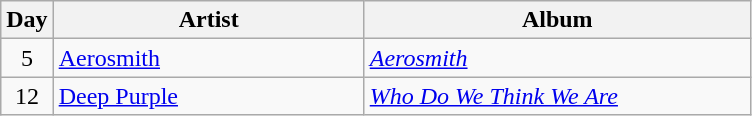<table class="wikitable" border="1">
<tr>
<th>Day</th>
<th width="200">Artist</th>
<th width="250">Album</th>
</tr>
<tr>
<td style="text-align:center;" rowspan="1">5</td>
<td><a href='#'>Aerosmith</a></td>
<td><em><a href='#'>Aerosmith</a></em></td>
</tr>
<tr>
<td style="text-align:center;" rowspan="1">12</td>
<td><a href='#'>Deep Purple</a></td>
<td><em><a href='#'>Who Do We Think We Are</a></em></td>
</tr>
</table>
